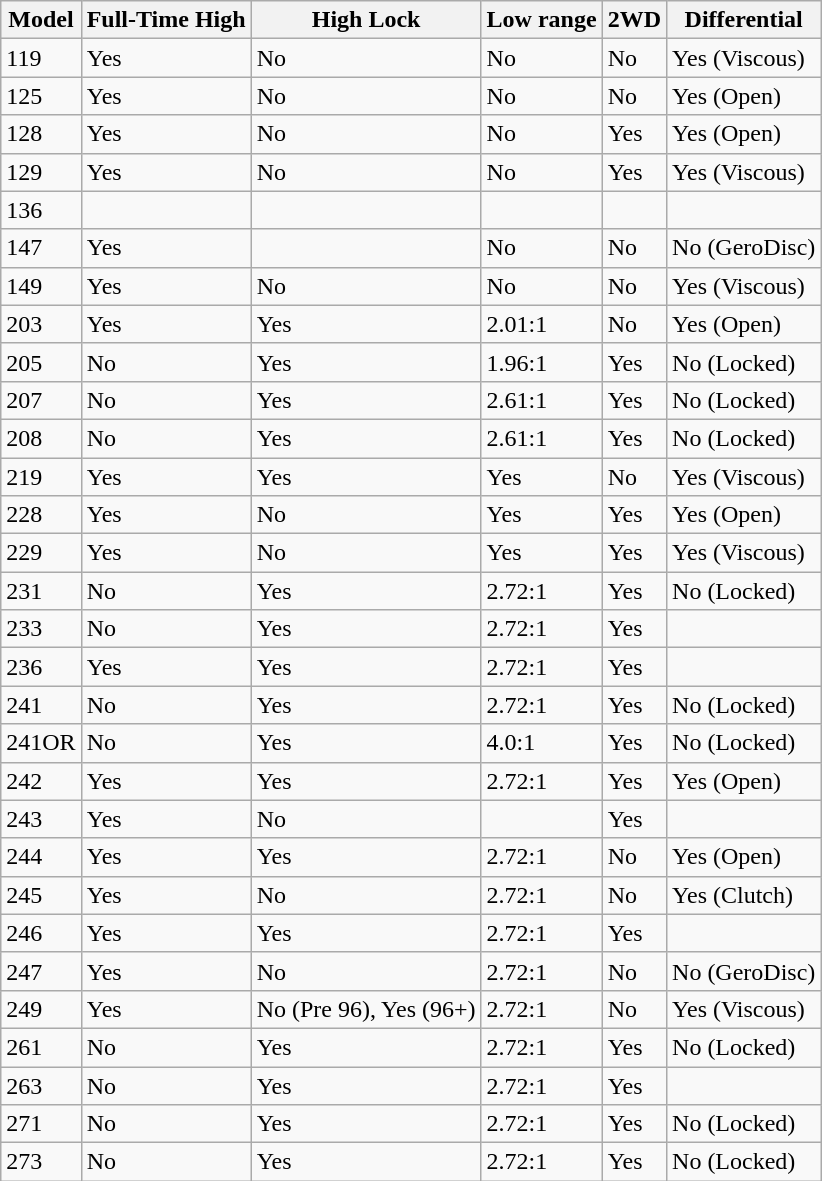<table class="wikitable sortable">
<tr>
<th>Model</th>
<th>Full-Time High</th>
<th>High Lock</th>
<th>Low range</th>
<th>2WD</th>
<th>Differential</th>
</tr>
<tr>
<td>119</td>
<td>Yes</td>
<td>No</td>
<td>No</td>
<td>No</td>
<td>Yes (Viscous)</td>
</tr>
<tr>
<td>125</td>
<td>Yes</td>
<td>No</td>
<td>No</td>
<td>No</td>
<td>Yes (Open)</td>
</tr>
<tr>
<td>128</td>
<td>Yes</td>
<td>No</td>
<td>No</td>
<td>Yes</td>
<td>Yes (Open)</td>
</tr>
<tr>
<td>129</td>
<td>Yes</td>
<td>No</td>
<td>No</td>
<td>Yes</td>
<td>Yes (Viscous)</td>
</tr>
<tr>
<td>136</td>
<td></td>
<td></td>
<td></td>
<td></td>
<td></td>
</tr>
<tr>
<td>147</td>
<td>Yes</td>
<td></td>
<td>No</td>
<td>No</td>
<td>No (GeroDisc)</td>
</tr>
<tr>
<td>149</td>
<td>Yes</td>
<td>No</td>
<td>No</td>
<td>No</td>
<td>Yes (Viscous)</td>
</tr>
<tr>
<td>203</td>
<td>Yes</td>
<td>Yes</td>
<td>2.01:1</td>
<td>No</td>
<td>Yes (Open)</td>
</tr>
<tr>
<td>205</td>
<td>No</td>
<td>Yes</td>
<td>1.96:1</td>
<td>Yes</td>
<td>No (Locked)</td>
</tr>
<tr>
<td>207</td>
<td>No</td>
<td>Yes</td>
<td>2.61:1</td>
<td>Yes</td>
<td>No (Locked)</td>
</tr>
<tr>
<td>208</td>
<td>No</td>
<td>Yes</td>
<td>2.61:1</td>
<td>Yes</td>
<td>No (Locked)</td>
</tr>
<tr>
<td>219</td>
<td>Yes</td>
<td>Yes</td>
<td>Yes</td>
<td>No</td>
<td>Yes (Viscous)</td>
</tr>
<tr>
<td>228</td>
<td>Yes</td>
<td>No</td>
<td>Yes</td>
<td>Yes</td>
<td>Yes (Open)</td>
</tr>
<tr>
<td>229</td>
<td>Yes</td>
<td>No</td>
<td>Yes</td>
<td>Yes</td>
<td>Yes (Viscous)</td>
</tr>
<tr>
<td>231</td>
<td>No</td>
<td>Yes</td>
<td>2.72:1</td>
<td>Yes</td>
<td>No (Locked)</td>
</tr>
<tr>
<td>233</td>
<td>No</td>
<td>Yes</td>
<td>2.72:1</td>
<td>Yes</td>
<td></td>
</tr>
<tr>
<td>236</td>
<td>Yes</td>
<td>Yes</td>
<td>2.72:1</td>
<td>Yes</td>
<td></td>
</tr>
<tr>
<td>241</td>
<td>No</td>
<td>Yes</td>
<td>2.72:1</td>
<td>Yes</td>
<td>No (Locked)</td>
</tr>
<tr>
<td>241OR</td>
<td>No</td>
<td>Yes</td>
<td>4.0:1</td>
<td>Yes</td>
<td>No (Locked)</td>
</tr>
<tr>
<td>242</td>
<td>Yes</td>
<td>Yes</td>
<td>2.72:1</td>
<td>Yes</td>
<td>Yes (Open)</td>
</tr>
<tr>
<td>243</td>
<td>Yes</td>
<td>No</td>
<td></td>
<td>Yes</td>
<td></td>
</tr>
<tr>
<td>244</td>
<td>Yes</td>
<td>Yes</td>
<td>2.72:1</td>
<td>No</td>
<td>Yes (Open)</td>
</tr>
<tr>
<td>245</td>
<td>Yes</td>
<td>No</td>
<td>2.72:1</td>
<td>No</td>
<td>Yes (Clutch)</td>
</tr>
<tr>
<td>246</td>
<td>Yes</td>
<td>Yes</td>
<td>2.72:1</td>
<td>Yes</td>
<td></td>
</tr>
<tr>
<td>247</td>
<td>Yes</td>
<td>No</td>
<td>2.72:1</td>
<td>No</td>
<td>No (GeroDisc)</td>
</tr>
<tr>
<td>249</td>
<td>Yes</td>
<td>No (Pre 96), Yes (96+)</td>
<td>2.72:1</td>
<td>No</td>
<td>Yes (Viscous)</td>
</tr>
<tr>
<td>261</td>
<td>No</td>
<td>Yes</td>
<td>2.72:1</td>
<td>Yes</td>
<td>No (Locked)</td>
</tr>
<tr>
<td>263</td>
<td>No</td>
<td>Yes</td>
<td>2.72:1</td>
<td>Yes</td>
<td></td>
</tr>
<tr>
<td>271</td>
<td>No</td>
<td>Yes</td>
<td>2.72:1</td>
<td>Yes</td>
<td>No (Locked)</td>
</tr>
<tr>
<td>273</td>
<td>No</td>
<td>Yes</td>
<td>2.72:1</td>
<td>Yes</td>
<td>No (Locked)</td>
</tr>
</table>
